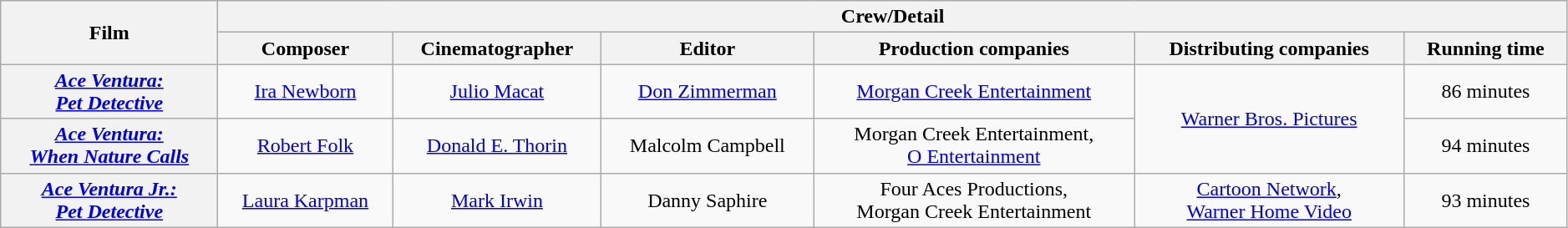<table class="wikitable sortable" style="text-align:center; width:99%;">
<tr>
<th rowspan="2">Film</th>
<th colspan="7">Crew/Detail</th>
</tr>
<tr>
<th style="text-align:center;">Composer</th>
<th style="text-align:center;">Cinematographer</th>
<th style="text-align:center;">Editor</th>
<th style="text-align:center;">Production companies</th>
<th style="text-align:center;">Distributing companies</th>
<th style="text-align:center;">Running time</th>
</tr>
<tr>
<th><em><a href='#'>Ace Ventura: <br>Pet Detective</a></em></th>
<td><a href='#'>Ira Newborn</a></td>
<td><a href='#'>Julio Macat</a></td>
<td><a href='#'>Don Zimmerman</a></td>
<td><a href='#'>Morgan Creek Entertainment</a></td>
<td rowspan="2"><a href='#'>Warner Bros. Pictures</a></td>
<td>86 minutes</td>
</tr>
<tr>
<th><em><a href='#'>Ace Ventura: <br>When Nature Calls</a></em></th>
<td><a href='#'>Robert Folk</a></td>
<td><a href='#'>Donald E. Thorin</a></td>
<td>Malcolm Campbell</td>
<td>Morgan Creek Entertainment, <br><a href='#'>O Entertainment</a></td>
<td>94 minutes</td>
</tr>
<tr>
<th><em><a href='#'>Ace Ventura Jr.: <br>Pet Detective</a></em></th>
<td><a href='#'>Laura Karpman</a></td>
<td><a href='#'>Mark Irwin</a></td>
<td>Danny Saphire</td>
<td>Four Aces Productions, <br>Morgan Creek Entertainment</td>
<td><a href='#'>Cartoon Network</a>, <br><a href='#'>Warner Home Video</a></td>
<td>93 minutes</td>
</tr>
</table>
